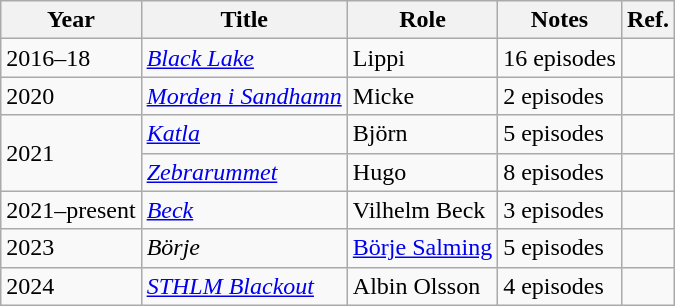<table class="wikitable sortable">
<tr>
<th>Year</th>
<th>Title</th>
<th>Role</th>
<th class="unsortable">Notes</th>
<th>Ref.</th>
</tr>
<tr>
<td>2016–18</td>
<td><em><a href='#'>Black Lake</a></em></td>
<td>Lippi</td>
<td>16 episodes</td>
<td></td>
</tr>
<tr>
<td>2020</td>
<td><em><a href='#'>Morden i Sandhamn</a></em></td>
<td>Micke</td>
<td>2 episodes</td>
<td></td>
</tr>
<tr>
<td rowspan="2">2021</td>
<td><em><a href='#'>Katla</a></em></td>
<td>Björn</td>
<td>5 episodes</td>
<td></td>
</tr>
<tr>
<td><em><a href='#'>Zebrarummet</a></em></td>
<td>Hugo</td>
<td>8 episodes</td>
<td></td>
</tr>
<tr>
<td>2021–present</td>
<td><em><a href='#'>Beck</a></em></td>
<td>Vilhelm Beck</td>
<td>3 episodes</td>
<td></td>
</tr>
<tr>
<td>2023</td>
<td><em>Börje</em></td>
<td><a href='#'>Börje Salming</a></td>
<td>5 episodes</td>
<td></td>
</tr>
<tr>
<td>2024</td>
<td><em><a href='#'>STHLM Blackout</a></em></td>
<td>Albin Olsson</td>
<td>4 episodes</td>
<td></td>
</tr>
</table>
